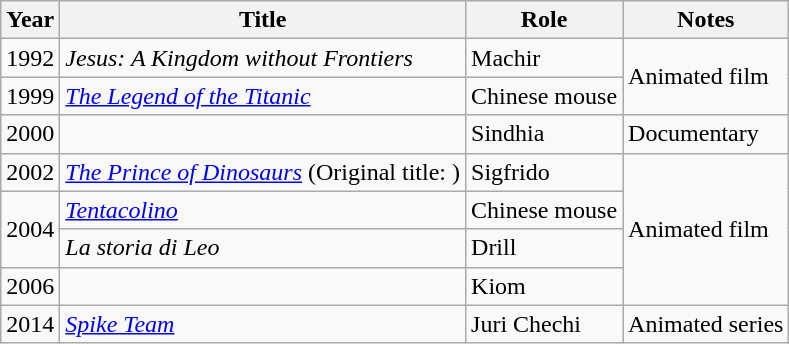<table class="wikitable plainrowheaders sortable">
<tr>
<th scope="col">Year</th>
<th scope="col">Title</th>
<th scope="col">Role</th>
<th scope="col">Notes</th>
</tr>
<tr>
<td>1992</td>
<td><em>Jesus: A Kingdom without Frontiers</em></td>
<td>Machir</td>
<td Rowspan=2>Animated film</td>
</tr>
<tr>
<td>1999</td>
<td><em><a href='#'>The Legend of the Titanic</a></em></td>
<td>Chinese mouse</td>
</tr>
<tr>
<td>2000</td>
<td><em></em></td>
<td>Sindhia</td>
<td>Documentary</td>
</tr>
<tr>
<td>2002</td>
<td><em><a href='#'>The Prince of Dinosaurs</a></em> (Original title: <em></em>)</td>
<td>Sigfrido</td>
<td rowspan=4>Animated film</td>
</tr>
<tr>
<td rowspan=2>2004</td>
<td><em><a href='#'>Tentacolino</a></em></td>
<td>Chinese mouse</td>
</tr>
<tr>
<td><em>La storia di Leo</em></td>
<td>Drill</td>
</tr>
<tr>
<td>2006</td>
<td><em></em></td>
<td>Kiom</td>
</tr>
<tr>
<td>2014</td>
<td><em><a href='#'>Spike Team</a></em></td>
<td>Juri Chechi</td>
<td>Animated series</td>
</tr>
</table>
